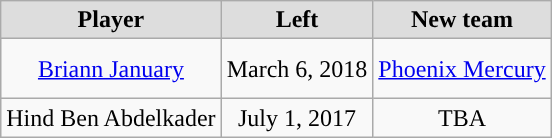<table class="wikitable" style="text-align: center">
<tr align="center"  bgcolor="#dddddd">
<td><strong>Player</strong></td>
<td><strong>Left</strong></td>
<td><strong>New team</strong></td>
</tr>
<tr style="height:40px">
<td><a href='#'>Briann January</a></td>
<td>March 6, 2018</td>
<td><a href='#'>Phoenix Mercury</a></td>
</tr>
<tr>
<td>Hind Ben Abdelkader</td>
<td>July 1, 2017</td>
<td>TBA</td>
</tr>
</table>
